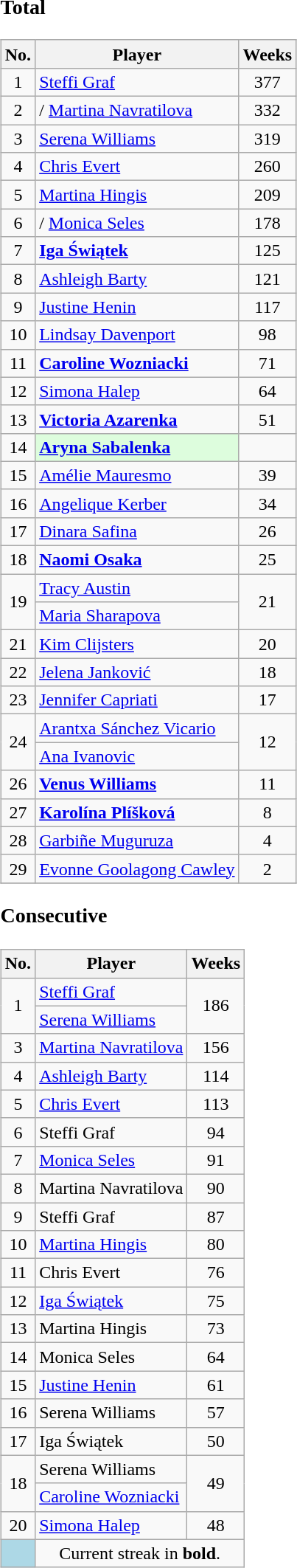<table>
<tr style="vertical-align:top">
<td><br><h3>Total</h3><table class="wikitable nowrap" style="text-align:center">
<tr>
<th scope="col">No.</th>
<th scope="col">Player</th>
<th scope="col">Weeks</th>
</tr>
<tr>
<td>1</td>
<td style="text-align:left"> <a href='#'>Steffi Graf</a></td>
<td>377</td>
</tr>
<tr>
<td>2</td>
<td style="text-align:left">/ <a href='#'>Martina Navratilova</a></td>
<td>332</td>
</tr>
<tr>
<td>3</td>
<td style="text-align:left"> <a href='#'>Serena Williams</a></td>
<td>319</td>
</tr>
<tr>
<td>4</td>
<td style="text-align:left"> <a href='#'>Chris Evert</a></td>
<td>260</td>
</tr>
<tr>
<td>5</td>
<td style="text-align:left"> <a href='#'>Martina Hingis</a></td>
<td>209</td>
</tr>
<tr>
<td>6</td>
<td style="text-align:left">/ <a href='#'>Monica Seles</a></td>
<td>178</td>
</tr>
<tr>
<td>7</td>
<td style="text-align:left"> <strong><a href='#'>Iga Świątek</a></strong></td>
<td>125</td>
</tr>
<tr>
<td>8</td>
<td style="text-align:left"> <a href='#'>Ashleigh Barty</a></td>
<td>121</td>
</tr>
<tr>
<td>9</td>
<td style="text-align:left"> <a href='#'>Justine Henin</a></td>
<td>117</td>
</tr>
<tr>
<td>10</td>
<td style="text-align:left"> <a href='#'>Lindsay Davenport</a></td>
<td>98</td>
</tr>
<tr>
<td>11</td>
<td style="text-align:left"> <strong><a href='#'>Caroline Wozniacki</a></strong></td>
<td>71</td>
</tr>
<tr>
<td>12</td>
<td style="text-align:left"> <a href='#'>Simona Halep</a></td>
<td>64</td>
</tr>
<tr>
<td>13</td>
<td style="text-align:left"> <strong><a href='#'>Victoria Azarenka</a></strong></td>
<td>51</td>
</tr>
<tr>
<td>14</td>
<td style="text-align:left;background-color: #ddfddd"><strong><a href='#'>Aryna Sabalenka</a></strong></td>
<td><strong></strong></td>
</tr>
<tr>
<td>15</td>
<td style="text-align:left"> <a href='#'>Amélie Mauresmo</a></td>
<td>39</td>
</tr>
<tr>
<td>16</td>
<td style="text-align:left"> <a href='#'>Angelique Kerber</a></td>
<td>34</td>
</tr>
<tr>
<td>17</td>
<td style="text-align:left"> <a href='#'>Dinara Safina</a></td>
<td>26</td>
</tr>
<tr>
<td>18</td>
<td style="text-align:left"> <strong><a href='#'>Naomi Osaka</a></strong></td>
<td>25</td>
</tr>
<tr>
<td rowspan="2">19</td>
<td style="text-align:left"> <a href='#'>Tracy Austin</a></td>
<td rowspan="2">21</td>
</tr>
<tr>
<td style="text-align:left"> <a href='#'>Maria Sharapova</a></td>
</tr>
<tr>
<td>21</td>
<td style="text-align:left"> <a href='#'>Kim Clijsters</a></td>
<td>20</td>
</tr>
<tr>
<td>22</td>
<td style="text-align:left"> <a href='#'>Jelena Janković</a></td>
<td>18</td>
</tr>
<tr>
<td>23</td>
<td style="text-align:left"> <a href='#'>Jennifer Capriati</a></td>
<td>17</td>
</tr>
<tr>
<td rowspan="2">24</td>
<td style="text-align:left"> <a href='#'>Arantxa Sánchez Vicario</a></td>
<td rowspan="2">12</td>
</tr>
<tr>
<td style="text-align:left"> <a href='#'>Ana Ivanovic</a></td>
</tr>
<tr>
<td>26</td>
<td style="text-align:left"> <strong><a href='#'>Venus Williams</a></strong></td>
<td>11</td>
</tr>
<tr>
<td>27</td>
<td style="text-align:left"> <strong><a href='#'>Karolína Plíšková</a></strong></td>
<td>8</td>
</tr>
<tr>
<td>28</td>
<td style="text-align:left"> <a href='#'>Garbiñe Muguruza</a></td>
<td>4</td>
</tr>
<tr>
<td>29</td>
<td style="text-align:left"> <a href='#'>Evonne Goolagong Cawley</a></td>
<td>2</td>
</tr>
<tr>
</tr>
</table>
<h3>Consecutive</h3><table class="wikitable nowrap" style="text-align:center">
<tr>
<th scope="col">No.</th>
<th scope="col">Player</th>
<th scope="col">Weeks</th>
</tr>
<tr>
<td rowspan="2">1</td>
<td style="text-align:left"> <a href='#'>Steffi Graf</a></td>
<td rowspan="2">186</td>
</tr>
<tr>
<td style="text-align:left"> <a href='#'>Serena Williams</a></td>
</tr>
<tr>
<td>3</td>
<td style="text-align:left"> <a href='#'>Martina Navratilova</a></td>
<td>156</td>
</tr>
<tr>
<td>4</td>
<td style="text-align:left"> <a href='#'>Ashleigh Barty</a></td>
<td>114</td>
</tr>
<tr>
<td>5</td>
<td style="text-align:left"> <a href='#'>Chris Evert</a></td>
<td>113</td>
</tr>
<tr>
<td>6</td>
<td style="text-align:left"> Steffi Graf </td>
<td>94</td>
</tr>
<tr>
<td>7</td>
<td style="text-align:left"> <a href='#'>Monica Seles</a></td>
<td>91</td>
</tr>
<tr>
<td>8</td>
<td style="text-align:left"> Martina Navratilova </td>
<td>90</td>
</tr>
<tr>
<td>9</td>
<td style="text-align:left"> Steffi Graf </td>
<td>87</td>
</tr>
<tr>
<td>10</td>
<td style="text-align:left"> <a href='#'>Martina Hingis</a></td>
<td>80</td>
</tr>
<tr>
<td>11</td>
<td style="text-align:left"> Chris Evert </td>
<td>76</td>
</tr>
<tr>
<td>12</td>
<td style="text-align:left"> <a href='#'>Iga Świątek</a></td>
<td>75</td>
</tr>
<tr>
<td>13</td>
<td style="text-align:left"> Martina Hingis </td>
<td>73</td>
</tr>
<tr>
<td>14</td>
<td style="text-align:left"> Monica Seles </td>
<td>64</td>
</tr>
<tr>
<td>15</td>
<td style="text-align:left"> <a href='#'>Justine Henin</a></td>
<td>61</td>
</tr>
<tr>
<td>16</td>
<td style="text-align:left"> Serena Williams </td>
<td>57</td>
</tr>
<tr>
<td>17</td>
<td style="text-align:left"> Iga Świątek </td>
<td>50</td>
</tr>
<tr>
<td rowspan="2">18</td>
<td style="text-align:left"> Serena Williams </td>
<td rowspan="2">49</td>
</tr>
<tr>
<td style="text-align:left"> <a href='#'>Caroline Wozniacki</a></td>
</tr>
<tr>
<td>20</td>
<td style="text-align:left"> <a href='#'>Simona Halep</a></td>
<td>48</td>
</tr>
<tr>
<td style="background:#add8e6"></td>
<td colspan="3">Current streak in <strong>bold</strong>.</td>
</tr>
</table>
</td>
</tr>
</table>
